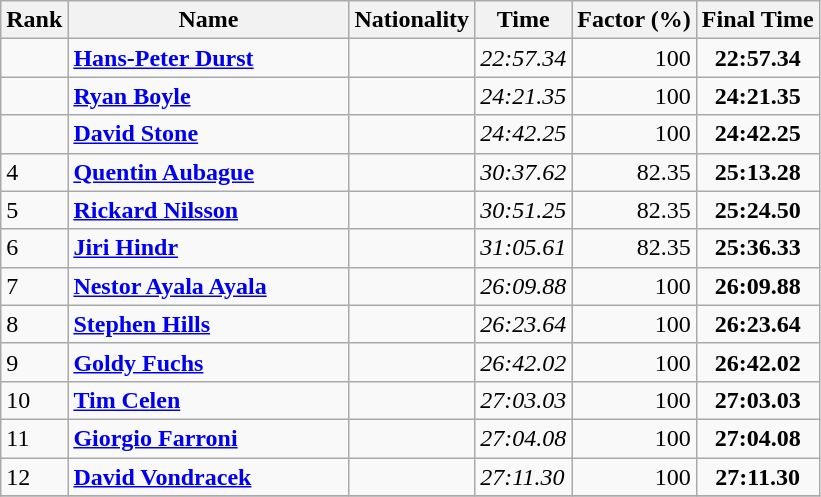<table class="wikitable sortable" style="text-align:left">
<tr>
<th width=20>Rank</th>
<th width=180>Name</th>
<th>Nationality</th>
<th>Time</th>
<th>Factor (%)</th>
<th>Final Time</th>
</tr>
<tr>
<td></td>
<td><strong><a href='#'>Hans-Peter Durst</a></strong></td>
<td><strong></strong></td>
<td><em>22:57.34</em></td>
<td align=right>100</td>
<td align=center><strong>22:57.34</strong></td>
</tr>
<tr>
<td></td>
<td><strong><a href='#'>Ryan Boyle</a></strong></td>
<td><strong></strong></td>
<td><em>24:21.35</em></td>
<td align=right>100</td>
<td align=center><strong>24:21.35</strong></td>
</tr>
<tr>
<td></td>
<td><strong><a href='#'>David Stone</a></strong></td>
<td><strong></strong></td>
<td><em>24:42.25</em></td>
<td align=right>100</td>
<td align=center><strong>24:42.25</strong></td>
</tr>
<tr>
<td>4</td>
<td><strong><a href='#'>Quentin Aubague</a></strong></td>
<td><strong></strong></td>
<td><em>30:37.62</em></td>
<td align=right>82.35</td>
<td align=center><strong>25:13.28</strong></td>
</tr>
<tr>
<td>5</td>
<td><strong><a href='#'>Rickard Nilsson</a></strong></td>
<td><strong></strong></td>
<td><em>30:51.25</em></td>
<td align=right>82.35</td>
<td align=center><strong>25:24.50</strong></td>
</tr>
<tr>
<td>6</td>
<td><strong><a href='#'>Jiri Hindr</a></strong></td>
<td><strong></strong></td>
<td><em>31:05.61</em></td>
<td align=right>82.35</td>
<td align=center><strong>25:36.33</strong></td>
</tr>
<tr>
<td>7</td>
<td><strong><a href='#'>Nestor Ayala Ayala</a></strong></td>
<td><strong></strong></td>
<td><em>26:09.88</em></td>
<td align=right>100</td>
<td align=center><strong>26:09.88</strong></td>
</tr>
<tr>
<td>8</td>
<td><strong><a href='#'>Stephen Hills</a></strong></td>
<td><strong></strong></td>
<td><em>26:23.64</em></td>
<td align=right>100</td>
<td align=center><strong>26:23.64</strong></td>
</tr>
<tr>
<td>9</td>
<td><strong><a href='#'>Goldy Fuchs</a></strong></td>
<td><strong></strong></td>
<td><em>26:42.02</em></td>
<td align=right>100</td>
<td align=center><strong>26:42.02</strong></td>
</tr>
<tr>
<td>10</td>
<td><strong><a href='#'>Tim Celen</a></strong></td>
<td><strong></strong></td>
<td><em>27:03.03</em></td>
<td align=right>100</td>
<td align=center><strong>27:03.03</strong></td>
</tr>
<tr>
<td>11</td>
<td><strong><a href='#'>Giorgio Farroni</a></strong></td>
<td><strong></strong></td>
<td><em>27:04.08</em></td>
<td align=right>100</td>
<td align=center><strong>27:04.08</strong></td>
</tr>
<tr>
<td>12</td>
<td><strong><a href='#'>David Vondracek</a></strong></td>
<td><strong></strong></td>
<td><em>27:11.30</em></td>
<td align=right>100</td>
<td align=center><strong>27:11.30</strong></td>
</tr>
<tr>
</tr>
</table>
